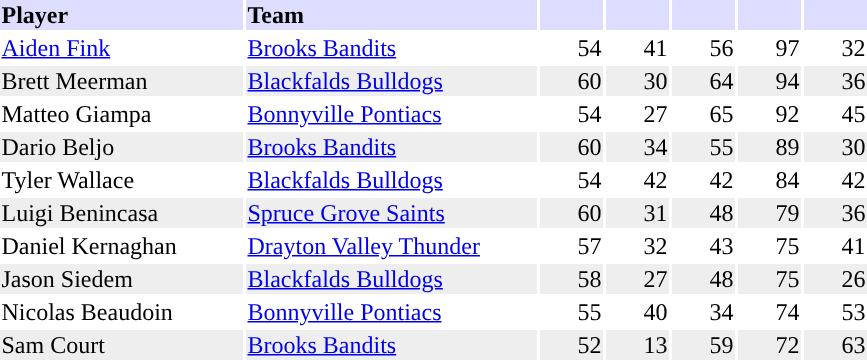<table cellpadding="0">
<tr style="text-align:right; vertical-align:top;">
<td></td>
<td><br><table cellpadding="1" >
<tr>
<th style="background:#ddf; width:10em; text-align:left">Player</th>
<th style="background:#ddf; width:12em; text-align:left">Team</th>
<th style="background:#ddf; width:2.5em; text-align:left"></th>
<th style="background:#ddf; width:2.5em; text-align:left"></th>
<th style="background:#ddf; width:2.5em; text-align:left"></th>
<th style="background:#ddf; width:2.5em; text-align:left"></th>
<th style="background:#ddf; width:2.5em; text-align:left"></th>
</tr>
<tr>
<td style="text-align:left"><a href='#'>Aiden Fink</a></td>
<td style="text-align:left"><a href='#'>Brooks Bandits</a></td>
<td>54</td>
<td>41</td>
<td>56</td>
<td>97</td>
<td>32</td>
</tr>
<tr style="background:#eee;">
<td style="text-align:left">Brett Meerman</td>
<td style="text-align:left"><a href='#'>Blackfalds Bulldogs</a></td>
<td>60</td>
<td>30</td>
<td>64</td>
<td>94</td>
<td>36</td>
</tr>
<tr>
<td style="text-align:left">Matteo Giampa</td>
<td style="text-align:left"><a href='#'>Bonnyville Pontiacs</a></td>
<td>54</td>
<td>27</td>
<td>65</td>
<td>92</td>
<td>45</td>
</tr>
<tr style="background:#eee;">
<td style="text-align:left">Dario Beljo</td>
<td style="text-align:left"><a href='#'>Brooks Bandits</a></td>
<td>60</td>
<td>34</td>
<td>55</td>
<td>89</td>
<td>30</td>
</tr>
<tr>
<td style="text-align:left">Tyler Wallace</td>
<td style="text-align:left"><a href='#'>Blackfalds Bulldogs</a></td>
<td>54</td>
<td>42</td>
<td>42</td>
<td>84</td>
<td>42</td>
</tr>
<tr style="background:#eee;">
<td style="text-align:left">Luigi Benincasa</td>
<td style="text-align:left"><a href='#'>Spruce Grove Saints</a></td>
<td>60</td>
<td>31</td>
<td>48</td>
<td>79</td>
<td>36</td>
</tr>
<tr>
<td style="text-align:left">Daniel Kernaghan</td>
<td style="text-align:left"><a href='#'>Drayton Valley Thunder</a></td>
<td>57</td>
<td>32</td>
<td>43</td>
<td>75</td>
<td>41</td>
</tr>
<tr style="background:#eee;">
<td style="text-align:left">Jason Siedem</td>
<td style="text-align:left"><a href='#'>Blackfalds Bulldogs</a></td>
<td>58</td>
<td>27</td>
<td>48</td>
<td>75</td>
<td>26</td>
</tr>
<tr>
<td style="text-align:left">Nicolas Beaudoin</td>
<td style="text-align:left"><a href='#'>Bonnyville Pontiacs</a></td>
<td>55</td>
<td>40</td>
<td>34</td>
<td>74</td>
<td>53</td>
</tr>
<tr style="background:#eee;">
<td style="text-align:left">Sam Court</td>
<td style="text-align:left"><a href='#'>Brooks Bandits</a></td>
<td>52</td>
<td>13</td>
<td>59</td>
<td>72</td>
<td>63</td>
</tr>
</table>
</td>
</tr>
</table>
